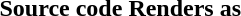<table>
<tr>
<th>Source code</th>
<th>Renders as</th>
</tr>
<tr>
<td></td>
<td></td>
</tr>
</table>
